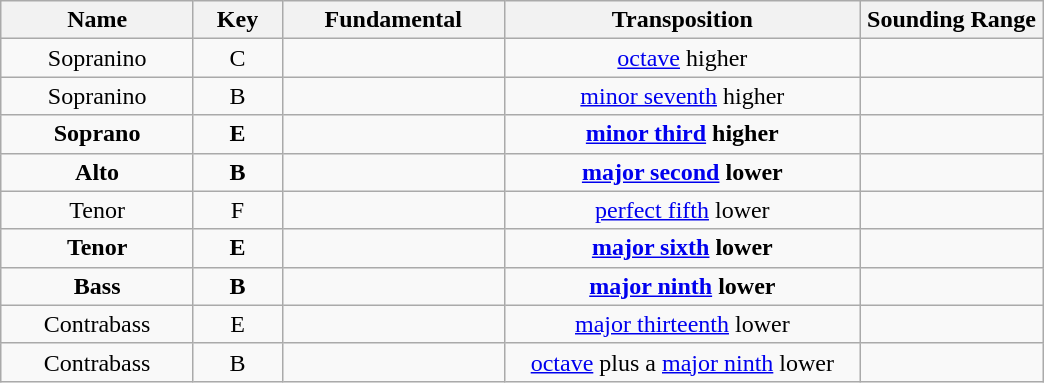<table class="wikitable" width="55%" style="margin: 1em auto 1em auto">
<tr>
<th style="width:10%">Name</th>
<th style="width:5%">Key</th>
<th style="width:10%">Fundamental</th>
<th style="width:20%">Transposition</th>
<th style="width:10%">Sounding Range</th>
</tr>
<tr>
<td align="center">Sopranino</td>
<td align="center">C</td>
<td align="center"></td>
<td align="center"><a href='#'>octave</a> higher</td>
<td align="center"></td>
</tr>
<tr>
<td align="center">Sopranino</td>
<td align="center">B</td>
<td align="center"></td>
<td align="center"><a href='#'>minor seventh</a> higher</td>
<td align="center"></td>
</tr>
<tr>
<td align="center"><strong>Soprano</strong></td>
<td align="center"><strong>E</strong></td>
<td align="center"></td>
<td align="center"><strong><a href='#'>minor third</a> higher</strong></td>
<td align="center"></td>
</tr>
<tr>
<td align="center"><strong>Alto</strong></td>
<td align="center"><strong>B</strong></td>
<td align="center"></td>
<td align="center"><strong><a href='#'>major second</a> lower</strong></td>
<td align="center"></td>
</tr>
<tr>
<td align="center">Tenor</td>
<td align="center">F</td>
<td align="center"></td>
<td align="center"><a href='#'>perfect fifth</a> lower</td>
<td align="center"></td>
</tr>
<tr>
<td align="center"><strong>Tenor</strong></td>
<td align="center"><strong>E</strong></td>
<td align="center"></td>
<td align="center"><strong><a href='#'>major sixth</a> lower</strong></td>
<td align="center"></td>
</tr>
<tr>
<td align="center"><strong>Bass</strong></td>
<td align="center"><strong>B</strong></td>
<td align="center"></td>
<td align="center"><strong><a href='#'>major ninth</a> lower</strong></td>
<td align="center"></td>
</tr>
<tr>
<td align="center">Contrabass</td>
<td align="center">E</td>
<td align="center"></td>
<td align="center"><a href='#'>major thirteenth</a> lower</td>
<td align="center"></td>
</tr>
<tr>
<td align="center">Contrabass</td>
<td align="center">B</td>
<td align="center"></td>
<td align="center"><a href='#'>octave</a> plus a <a href='#'>major ninth</a> lower</td>
<td align="center"></td>
</tr>
</table>
